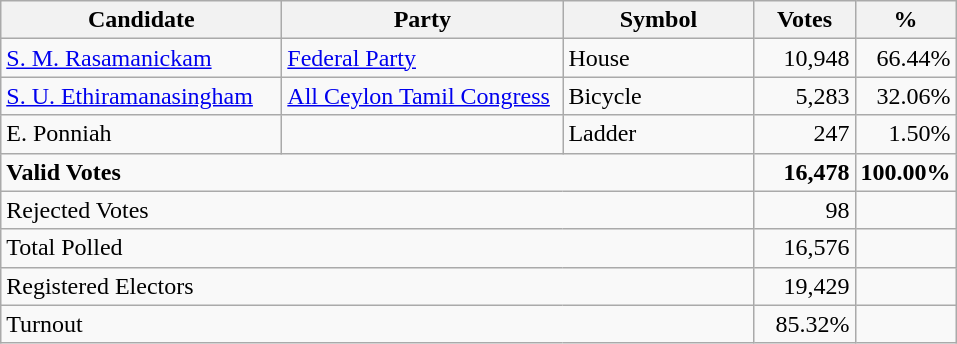<table class="wikitable" border="1" style="text-align:right;">
<tr>
<th align=left width="180">Candidate</th>
<th align=left width="180">Party</th>
<th align=left width="120">Symbol</th>
<th align=left width="60">Votes</th>
<th align=left width="60">%</th>
</tr>
<tr>
<td align=left><a href='#'>S. M. Rasamanickam</a></td>
<td align=left><a href='#'>Federal Party</a></td>
<td align=left>House</td>
<td>10,948</td>
<td>66.44%</td>
</tr>
<tr>
<td align=left><a href='#'>S. U. Ethiramanasingham</a></td>
<td align=left><a href='#'>All Ceylon Tamil Congress</a></td>
<td align=left>Bicycle</td>
<td>5,283</td>
<td>32.06%</td>
</tr>
<tr>
<td align=left>E. Ponniah</td>
<td></td>
<td align=left>Ladder</td>
<td>247</td>
<td>1.50%</td>
</tr>
<tr>
<td align=left colspan=3><strong>Valid Votes</strong></td>
<td><strong>16,478</strong></td>
<td><strong>100.00%</strong></td>
</tr>
<tr>
<td align=left colspan=3>Rejected Votes</td>
<td>98</td>
<td></td>
</tr>
<tr>
<td align=left colspan=3>Total Polled</td>
<td>16,576</td>
<td></td>
</tr>
<tr>
<td align=left colspan=3>Registered Electors</td>
<td>19,429</td>
<td></td>
</tr>
<tr>
<td align=left colspan=3>Turnout</td>
<td>85.32%</td>
<td></td>
</tr>
</table>
